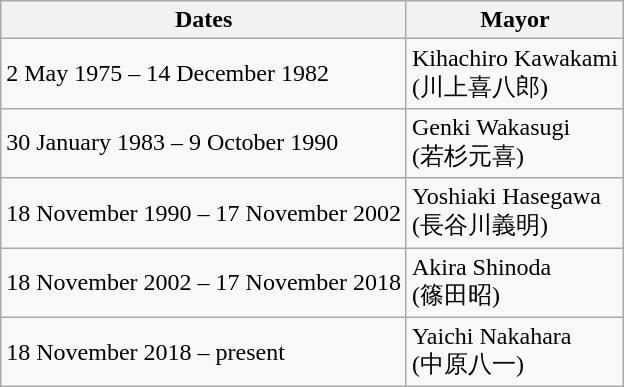<table class="wikitable">
<tr>
<th>Dates</th>
<th>Mayor</th>
</tr>
<tr>
<td>2 May 1975 – 14 December 1982</td>
<td>Kihachiro Kawakami<br>(川上喜八郎)<br></td>
</tr>
<tr>
<td>30 January 1983 – 9 October 1990</td>
<td>Genki Wakasugi<br>(若杉元喜)<br></td>
</tr>
<tr>
<td>18 November 1990 – 17 November 2002</td>
<td>Yoshiaki Hasegawa<br>(長谷川義明)<br></td>
</tr>
<tr>
<td>18 November 2002 – 17 November 2018</td>
<td>Akira Shinoda<br>(篠田昭)<br></td>
</tr>
<tr>
<td>18 November 2018 – present</td>
<td>Yaichi Nakahara<br>(中原八一)<br></td>
</tr>
</table>
